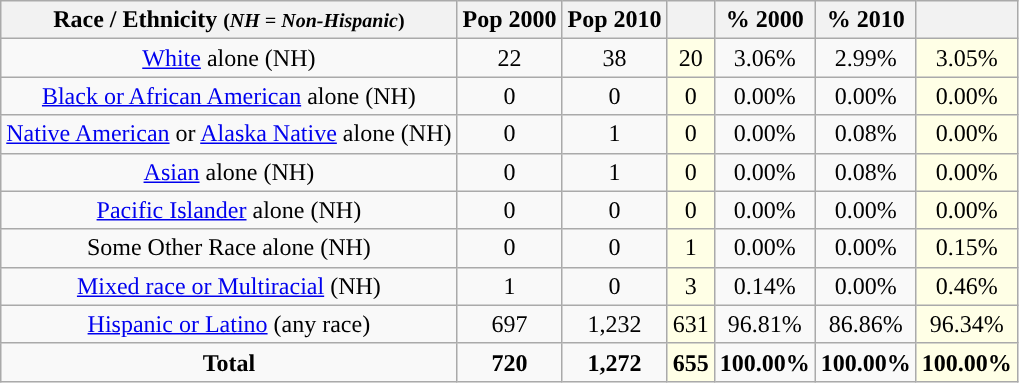<table class="wikitable" style="text-align:center;">
<tr>
<th>Race / Ethnicity <small>(<em>NH = Non-Hispanic</em>)</small></th>
<th>Pop 2000</th>
<th>Pop 2010</th>
<th></th>
<th>% 2000</th>
<th>% 2010</th>
<th></th>
</tr>
<tr>
<td><a href='#'>White</a> alone (NH)</td>
<td>22</td>
<td>38</td>
<td style='background: #ffffe6;'>20</td>
<td>3.06%</td>
<td>2.99%</td>
<td style='background: #ffffe6;'>3.05%</td>
</tr>
<tr>
<td><a href='#'>Black or African American</a> alone (NH)</td>
<td>0</td>
<td>0</td>
<td style='background: #ffffe6;'>0</td>
<td>0.00%</td>
<td>0.00%</td>
<td style='background: #ffffe6;'>0.00%</td>
</tr>
<tr>
<td><a href='#'>Native American</a> or <a href='#'>Alaska Native</a> alone (NH)</td>
<td>0</td>
<td>1</td>
<td style='background: #ffffe6;'>0</td>
<td>0.00%</td>
<td>0.08%</td>
<td style='background: #ffffe6;'>0.00%</td>
</tr>
<tr>
<td><a href='#'>Asian</a> alone (NH)</td>
<td>0</td>
<td>1</td>
<td style='background: #ffffe6;'>0</td>
<td>0.00%</td>
<td>0.08%</td>
<td style='background: #ffffe6;'>0.00%</td>
</tr>
<tr>
<td><a href='#'>Pacific Islander</a> alone (NH)</td>
<td>0</td>
<td>0</td>
<td style='background: #ffffe6;'>0</td>
<td>0.00%</td>
<td>0.00%</td>
<td style='background: #ffffe6;'>0.00%</td>
</tr>
<tr>
<td>Some Other Race alone (NH)</td>
<td>0</td>
<td>0</td>
<td style='background: #ffffe6;'>1</td>
<td>0.00%</td>
<td>0.00%</td>
<td style='background: #ffffe6;'>0.15%</td>
</tr>
<tr>
<td><a href='#'>Mixed race or Multiracial</a> (NH)</td>
<td>1</td>
<td>0</td>
<td style='background: #ffffe6;'>3</td>
<td>0.14%</td>
<td>0.00%</td>
<td style='background: #ffffe6;'>0.46%</td>
</tr>
<tr>
<td><a href='#'>Hispanic or Latino</a> (any race)</td>
<td>697</td>
<td>1,232</td>
<td style='background: #ffffe6;'>631</td>
<td>96.81%</td>
<td>86.86%</td>
<td style='background: #ffffe6;'>96.34%</td>
</tr>
<tr>
<td><strong>Total</strong></td>
<td><strong>720</strong></td>
<td><strong>1,272</strong></td>
<td style='background: #ffffe6;'><strong>655</strong></td>
<td><strong>100.00%</strong></td>
<td><strong>100.00%</strong></td>
<td style='background: #ffffe6;'><strong>100.00%</strong></td>
</tr>
</table>
